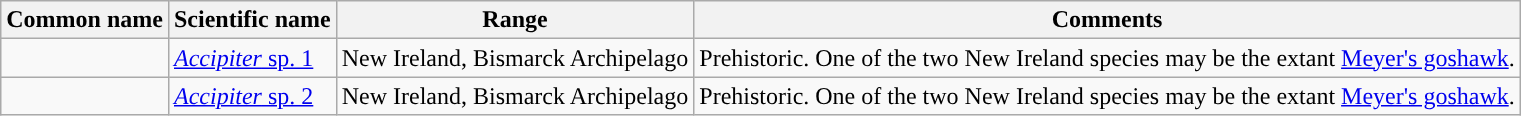<table class="wikitable">
<tr>
<th>Common name</th>
<th>Scientific name</th>
<th>Range</th>
<th class="unsortable">Comments</th>
</tr>
<tr>
<td></td>
<td><a href='#'><em>Accipiter</em> sp. 1</a></td>
<td>New Ireland, Bismarck Archipelago</td>
<td>Prehistoric. One of the two New Ireland species may be the extant <a href='#'>Meyer's goshawk</a>.</td>
</tr>
<tr>
<td></td>
<td><a href='#'><em>Accipiter</em> sp. 2</a></td>
<td>New Ireland, Bismarck Archipelago</td>
<td>Prehistoric. One of the two New Ireland species may be the extant <a href='#'>Meyer's goshawk</a>.</td>
</tr>
</table>
